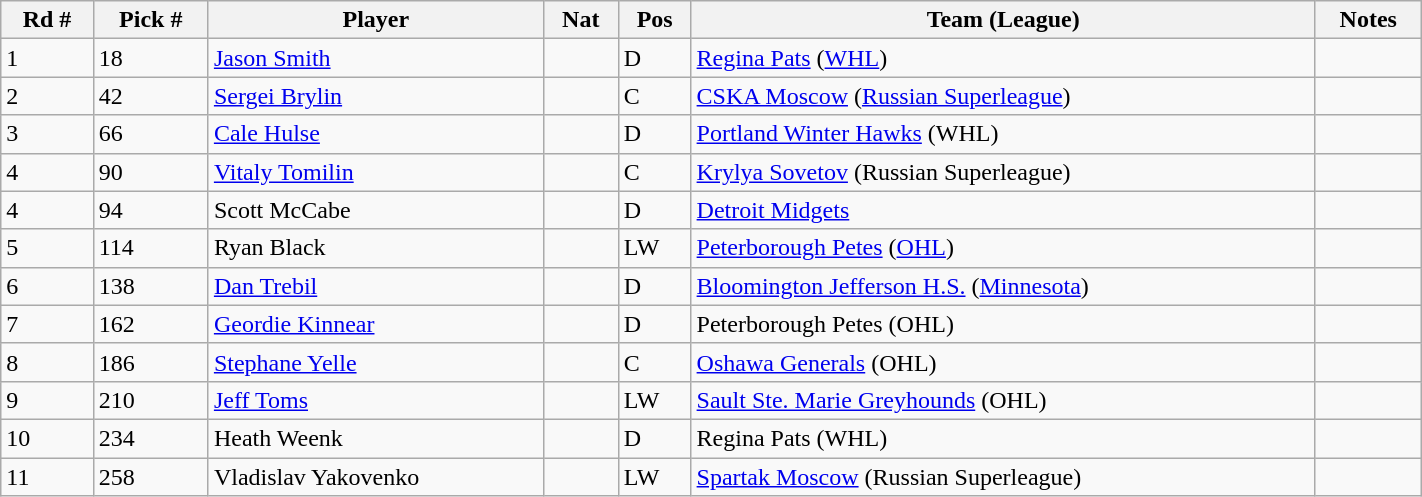<table class="wikitable" style="width: 75%">
<tr>
<th>Rd #</th>
<th>Pick #</th>
<th>Player</th>
<th>Nat</th>
<th>Pos</th>
<th>Team (League)</th>
<th>Notes</th>
</tr>
<tr>
<td>1</td>
<td>18</td>
<td><a href='#'>Jason Smith</a></td>
<td></td>
<td>D</td>
<td><a href='#'>Regina Pats</a> (<a href='#'>WHL</a>)</td>
<td></td>
</tr>
<tr>
<td>2</td>
<td>42</td>
<td><a href='#'>Sergei Brylin</a></td>
<td></td>
<td>C</td>
<td><a href='#'>CSKA Moscow</a> (<a href='#'>Russian Superleague</a>)</td>
<td></td>
</tr>
<tr>
<td>3</td>
<td>66</td>
<td><a href='#'>Cale Hulse</a></td>
<td></td>
<td>D</td>
<td><a href='#'>Portland Winter Hawks</a> (WHL)</td>
<td></td>
</tr>
<tr>
<td>4</td>
<td>90</td>
<td><a href='#'>Vitaly Tomilin</a></td>
<td></td>
<td>C</td>
<td><a href='#'>Krylya Sovetov</a> (Russian Superleague)</td>
<td></td>
</tr>
<tr>
<td>4</td>
<td>94</td>
<td>Scott McCabe</td>
<td></td>
<td>D</td>
<td><a href='#'>Detroit Midgets</a></td>
<td></td>
</tr>
<tr>
<td>5</td>
<td>114</td>
<td>Ryan Black</td>
<td></td>
<td>LW</td>
<td><a href='#'>Peterborough Petes</a> (<a href='#'>OHL</a>)</td>
<td></td>
</tr>
<tr>
<td>6</td>
<td>138</td>
<td><a href='#'>Dan Trebil</a></td>
<td></td>
<td>D</td>
<td><a href='#'>Bloomington Jefferson H.S.</a> (<a href='#'>Minnesota</a>)</td>
<td></td>
</tr>
<tr>
<td>7</td>
<td>162</td>
<td><a href='#'>Geordie Kinnear</a></td>
<td></td>
<td>D</td>
<td>Peterborough Petes (OHL)</td>
<td></td>
</tr>
<tr>
<td>8</td>
<td>186</td>
<td><a href='#'>Stephane Yelle</a></td>
<td></td>
<td>C</td>
<td><a href='#'>Oshawa Generals</a> (OHL)</td>
<td></td>
</tr>
<tr>
<td>9</td>
<td>210</td>
<td><a href='#'>Jeff Toms</a></td>
<td></td>
<td>LW</td>
<td><a href='#'>Sault Ste. Marie Greyhounds</a> (OHL)</td>
<td></td>
</tr>
<tr>
<td>10</td>
<td>234</td>
<td>Heath Weenk</td>
<td></td>
<td>D</td>
<td>Regina Pats (WHL)</td>
<td></td>
</tr>
<tr>
<td>11</td>
<td>258</td>
<td>Vladislav Yakovenko</td>
<td></td>
<td>LW</td>
<td><a href='#'>Spartak Moscow</a> (Russian Superleague)</td>
<td></td>
</tr>
</table>
